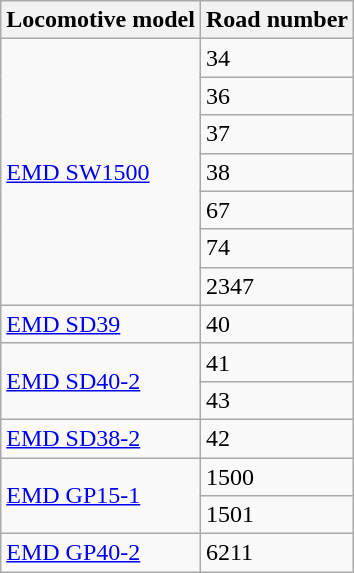<table class="wikitable">
<tr>
<th>Locomotive model</th>
<th>Road number</th>
</tr>
<tr>
<td rowspan="7"><a href='#'>EMD SW1500</a></td>
<td>34</td>
</tr>
<tr>
<td>36</td>
</tr>
<tr>
<td>37</td>
</tr>
<tr>
<td>38</td>
</tr>
<tr>
<td>67</td>
</tr>
<tr>
<td>74</td>
</tr>
<tr>
<td>2347</td>
</tr>
<tr>
<td><a href='#'>EMD SD39</a></td>
<td>40</td>
</tr>
<tr>
<td rowspan="2"><a href='#'>EMD SD40-2</a></td>
<td>41</td>
</tr>
<tr>
<td>43</td>
</tr>
<tr>
<td><a href='#'>EMD SD38-2</a></td>
<td>42</td>
</tr>
<tr>
<td rowspan="2"><a href='#'>EMD GP15-1</a></td>
<td>1500</td>
</tr>
<tr>
<td>1501</td>
</tr>
<tr>
<td><a href='#'>EMD GP40-2</a></td>
<td>6211</td>
</tr>
</table>
